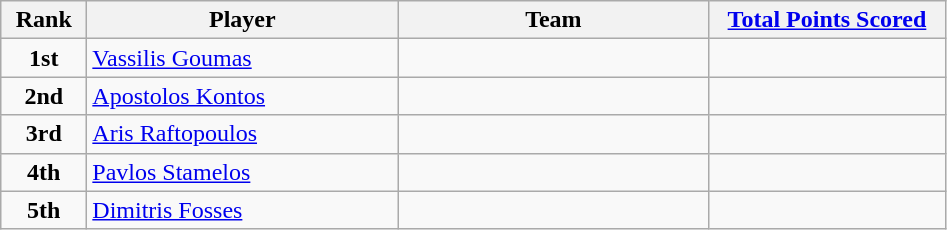<table class="wikitable sortable">
<tr>
<th style="width:50px;">Rank</th>
<th style="width:200px;">Player</th>
<th style="width:200px;">Team</th>
<th style="width:150px;"><a href='#'>Total Points Scored</a></th>
</tr>
<tr>
<td style="text-align:center;"><strong>1st</strong></td>
<td> <a href='#'>Vassilis Goumas</a></td>
<td></td>
<td></td>
</tr>
<tr>
<td style="text-align:center;"><strong>2nd</strong></td>
<td> <a href='#'>Apostolos Kontos</a></td>
<td></td>
<td></td>
</tr>
<tr>
<td style="text-align:center;"><strong>3rd</strong></td>
<td> <a href='#'>Aris Raftopoulos</a></td>
<td></td>
<td></td>
</tr>
<tr>
<td style="text-align:center;"><strong>4th</strong></td>
<td> <a href='#'>Pavlos Stamelos</a></td>
<td></td>
<td></td>
</tr>
<tr>
<td style="text-align:center;"><strong>5th</strong></td>
<td> <a href='#'>Dimitris Fosses</a></td>
<td></td>
<td></td>
</tr>
</table>
